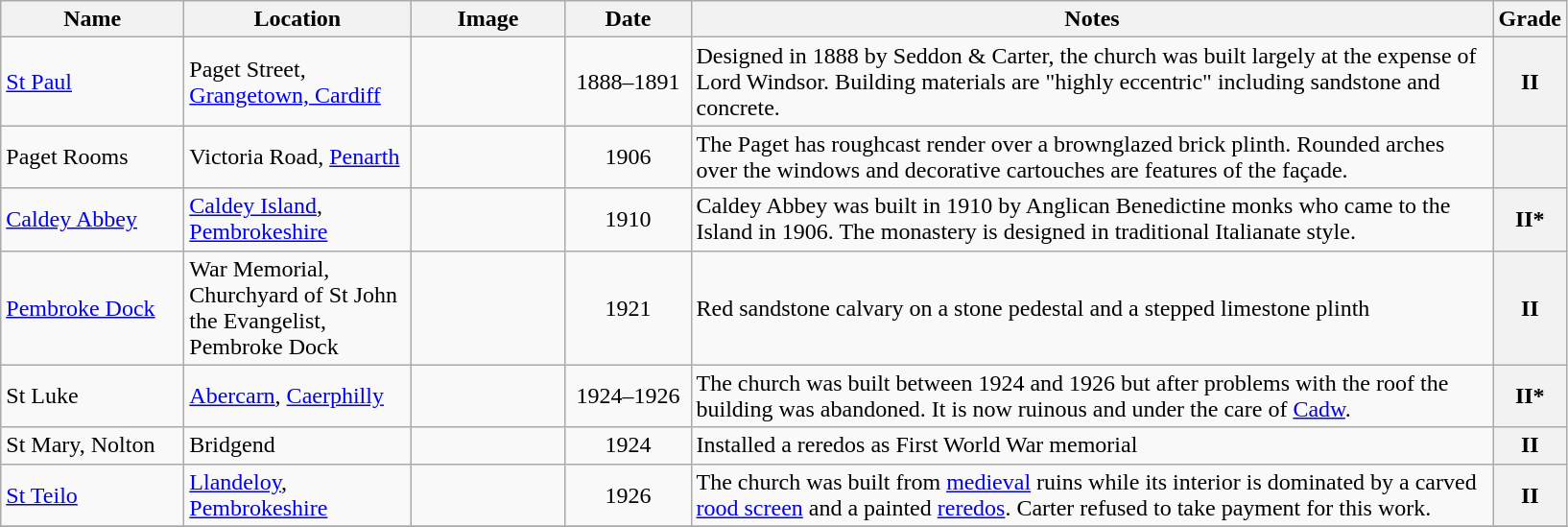<table class="wikitable sortable">
<tr>
<th style="width:120px">Name</th>
<th style="width:150px">Location</th>
<th style="width:100px" class="unsortable">Image</th>
<th style="width:80px">Date</th>
<th style="width:550px" class="unsortable">Notes</th>
<th style="width:24px">Grade</th>
</tr>
<tr>
<td><a href='#'>St Paul</a></td>
<td>Paget Street, <a href='#'>Grangetown, Cardiff</a><br><small></small></td>
<td></td>
<td align="center">1888–1891</td>
<td>Designed in 1888 by Seddon & Carter, the church was built largely at the expense of Lord Windsor. Building materials are "highly eccentric" including sandstone and concrete.</td>
<th>II</th>
</tr>
<tr>
<td>Paget Rooms</td>
<td>Victoria Road, <a href='#'>Penarth</a><br><small></small></td>
<td></td>
<td align="center">1906</td>
<td>The Paget has roughcast render over a brownglazed brick plinth. Rounded arches over the windows and decorative cartouches are features of the façade.</td>
<th></th>
</tr>
<tr>
<td><a href='#'>Caldey Abbey</a></td>
<td><a href='#'>Caldey Island</a>, <a href='#'>Pembrokeshire</a><br><small></small></td>
<td></td>
<td align="center">1910</td>
<td>Caldey Abbey was built in 1910 by Anglican Benedictine monks who came to the Island in 1906. The monastery is designed in traditional Italianate style.</td>
<th>II*</th>
</tr>
<tr>
<td><a href='#'>Pembroke Dock</a></td>
<td>War Memorial, Churchyard of St John the Evangelist, Pembroke Dock</td>
<td></td>
<td align="center">1921</td>
<td>Red sandstone calvary on a stone pedestal and a stepped limestone plinth</td>
<th>II</th>
</tr>
<tr>
<td>St Luke</td>
<td><a href='#'>Abercarn</a>, <a href='#'>Caerphilly</a><br><small></small></td>
<td></td>
<td align="center">1924–1926</td>
<td>The church was built between 1924 and 1926 but after problems with the roof the building was abandoned. It is now ruinous and under the care of <a href='#'>Cadw</a>.</td>
<th>II*</th>
</tr>
<tr>
<td>St Mary, Nolton</td>
<td>Bridgend</td>
<td></td>
<td align="center">1924</td>
<td>Installed a reredos as First World War memorial</td>
<th>II</th>
</tr>
<tr>
<td><a href='#'>St Teilo</a></td>
<td><a href='#'>Llandeloy</a>, <a href='#'>Pembrokeshire</a><br><small></small></td>
<td></td>
<td align="center">1926</td>
<td>The church was built from <a href='#'>medieval</a> ruins while its interior is dominated by a carved <a href='#'>rood screen</a> and a painted <a href='#'>reredos</a>. Carter refused to take payment for this work.</td>
<th>II</th>
</tr>
<tr>
</tr>
</table>
